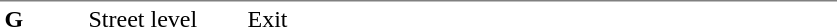<table table border=0 cellspacing=0 cellpadding=3>
<tr>
<td style="border-top:solid 1px gray;" width=50 valign=top><strong>G</strong></td>
<td style="border-top:solid 1px gray;" width=100 valign=top>Street level</td>
<td style="border-top:solid 1px gray;" width=390 valign=top>Exit</td>
</tr>
</table>
